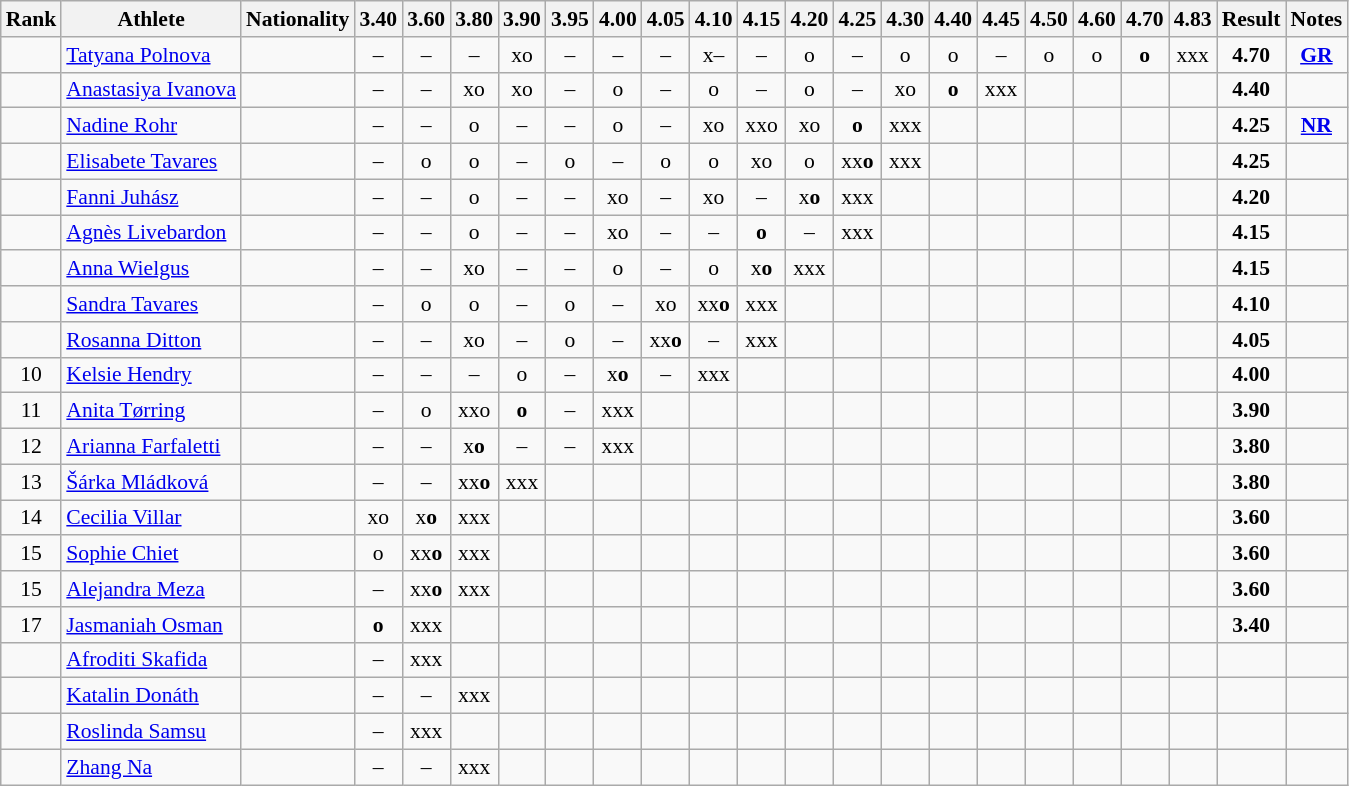<table class="wikitable sortable" style="text-align:center;font-size:90%">
<tr>
<th>Rank</th>
<th>Athlete</th>
<th>Nationality</th>
<th>3.40</th>
<th>3.60</th>
<th>3.80</th>
<th>3.90</th>
<th>3.95</th>
<th>4.00</th>
<th>4.05</th>
<th>4.10</th>
<th>4.15</th>
<th>4.20</th>
<th>4.25</th>
<th>4.30</th>
<th>4.40</th>
<th>4.45</th>
<th>4.50</th>
<th>4.60</th>
<th>4.70</th>
<th>4.83</th>
<th>Result</th>
<th>Notes</th>
</tr>
<tr>
<td></td>
<td align=left><a href='#'>Tatyana Polnova</a></td>
<td align=left></td>
<td>–</td>
<td>–</td>
<td>–</td>
<td>xo</td>
<td>–</td>
<td>–</td>
<td>–</td>
<td>x–</td>
<td>–</td>
<td>o</td>
<td>–</td>
<td>o</td>
<td>o</td>
<td>–</td>
<td>o</td>
<td>o</td>
<td><strong>o</strong></td>
<td>xxx</td>
<td><strong>4.70</strong></td>
<td><strong><a href='#'>GR</a></strong></td>
</tr>
<tr>
<td></td>
<td align=left><a href='#'>Anastasiya Ivanova</a></td>
<td align=left></td>
<td>–</td>
<td>–</td>
<td>xo</td>
<td>xo</td>
<td>–</td>
<td>o</td>
<td>–</td>
<td>o</td>
<td>–</td>
<td>o</td>
<td>–</td>
<td>xo</td>
<td><strong>o</strong></td>
<td>xxx</td>
<td></td>
<td></td>
<td></td>
<td></td>
<td><strong>4.40</strong></td>
<td></td>
</tr>
<tr>
<td></td>
<td align=left><a href='#'>Nadine Rohr</a></td>
<td align=left></td>
<td>–</td>
<td>–</td>
<td>o</td>
<td>–</td>
<td>–</td>
<td>o</td>
<td>–</td>
<td>xo</td>
<td>xxo</td>
<td>xo</td>
<td><strong>o</strong></td>
<td>xxx</td>
<td></td>
<td></td>
<td></td>
<td></td>
<td></td>
<td></td>
<td><strong>4.25</strong></td>
<td><strong><a href='#'>NR</a></strong></td>
</tr>
<tr>
<td></td>
<td align=left><a href='#'>Elisabete Tavares</a></td>
<td align=left></td>
<td>–</td>
<td>o</td>
<td>o</td>
<td>–</td>
<td>o</td>
<td>–</td>
<td>o</td>
<td>o</td>
<td>xo</td>
<td>o</td>
<td>xx<strong>o</strong></td>
<td>xxx</td>
<td></td>
<td></td>
<td></td>
<td></td>
<td></td>
<td></td>
<td><strong>4.25</strong></td>
<td></td>
</tr>
<tr>
<td></td>
<td align=left><a href='#'>Fanni Juhász</a></td>
<td align=left></td>
<td>–</td>
<td>–</td>
<td>o</td>
<td>–</td>
<td>–</td>
<td>xo</td>
<td>–</td>
<td>xo</td>
<td>–</td>
<td>x<strong>o</strong></td>
<td>xxx</td>
<td></td>
<td></td>
<td></td>
<td></td>
<td></td>
<td></td>
<td></td>
<td><strong>4.20</strong></td>
<td></td>
</tr>
<tr>
<td></td>
<td align=left><a href='#'>Agnès Livebardon</a></td>
<td align=left></td>
<td>–</td>
<td>–</td>
<td>o</td>
<td>–</td>
<td>–</td>
<td>xo</td>
<td>–</td>
<td>–</td>
<td><strong>o</strong></td>
<td>–</td>
<td>xxx</td>
<td></td>
<td></td>
<td></td>
<td></td>
<td></td>
<td></td>
<td></td>
<td><strong>4.15</strong></td>
<td></td>
</tr>
<tr>
<td></td>
<td align=left><a href='#'>Anna Wielgus</a></td>
<td align=left></td>
<td>–</td>
<td>–</td>
<td>xo</td>
<td>–</td>
<td>–</td>
<td>o</td>
<td>–</td>
<td>o</td>
<td>x<strong>o</strong></td>
<td>xxx</td>
<td></td>
<td></td>
<td></td>
<td></td>
<td></td>
<td></td>
<td></td>
<td></td>
<td><strong>4.15</strong></td>
<td></td>
</tr>
<tr>
<td></td>
<td align=left><a href='#'>Sandra Tavares</a></td>
<td align=left></td>
<td>–</td>
<td>o</td>
<td>o</td>
<td>–</td>
<td>o</td>
<td>–</td>
<td>xo</td>
<td>xx<strong>o</strong></td>
<td>xxx</td>
<td></td>
<td></td>
<td></td>
<td></td>
<td></td>
<td></td>
<td></td>
<td></td>
<td></td>
<td><strong>4.10</strong></td>
<td></td>
</tr>
<tr>
<td></td>
<td align=left><a href='#'>Rosanna Ditton</a></td>
<td align=left></td>
<td>–</td>
<td>–</td>
<td>xo</td>
<td>–</td>
<td>o</td>
<td>–</td>
<td>xx<strong>o</strong></td>
<td>–</td>
<td>xxx</td>
<td></td>
<td></td>
<td></td>
<td></td>
<td></td>
<td></td>
<td></td>
<td></td>
<td></td>
<td><strong>4.05</strong></td>
<td></td>
</tr>
<tr>
<td>10</td>
<td align=left><a href='#'>Kelsie Hendry</a></td>
<td align=left></td>
<td>–</td>
<td>–</td>
<td>–</td>
<td>o</td>
<td>–</td>
<td>x<strong>o</strong></td>
<td>–</td>
<td>xxx</td>
<td></td>
<td></td>
<td></td>
<td></td>
<td></td>
<td></td>
<td></td>
<td></td>
<td></td>
<td></td>
<td><strong>4.00</strong></td>
<td></td>
</tr>
<tr>
<td>11</td>
<td align=left><a href='#'>Anita Tørring</a></td>
<td align=left></td>
<td>–</td>
<td>o</td>
<td>xxo</td>
<td><strong>o</strong></td>
<td>–</td>
<td>xxx</td>
<td></td>
<td></td>
<td></td>
<td></td>
<td></td>
<td></td>
<td></td>
<td></td>
<td></td>
<td></td>
<td></td>
<td></td>
<td><strong>3.90</strong></td>
<td></td>
</tr>
<tr>
<td>12</td>
<td align=left><a href='#'>Arianna Farfaletti</a></td>
<td align=left></td>
<td>–</td>
<td>–</td>
<td>x<strong>o</strong></td>
<td>–</td>
<td>–</td>
<td>xxx</td>
<td></td>
<td></td>
<td></td>
<td></td>
<td></td>
<td></td>
<td></td>
<td></td>
<td></td>
<td></td>
<td></td>
<td></td>
<td><strong>3.80</strong></td>
<td></td>
</tr>
<tr>
<td>13</td>
<td align=left><a href='#'>Šárka Mládková</a></td>
<td align=left></td>
<td>–</td>
<td>–</td>
<td>xx<strong>o</strong></td>
<td>xxx</td>
<td></td>
<td></td>
<td></td>
<td></td>
<td></td>
<td></td>
<td></td>
<td></td>
<td></td>
<td></td>
<td></td>
<td></td>
<td></td>
<td></td>
<td><strong>3.80</strong></td>
<td></td>
</tr>
<tr>
<td>14</td>
<td align=left><a href='#'>Cecilia Villar</a></td>
<td align=left></td>
<td>xo</td>
<td>x<strong>o</strong></td>
<td>xxx</td>
<td></td>
<td></td>
<td></td>
<td></td>
<td></td>
<td></td>
<td></td>
<td></td>
<td></td>
<td></td>
<td></td>
<td></td>
<td></td>
<td></td>
<td></td>
<td><strong>3.60</strong></td>
<td></td>
</tr>
<tr>
<td>15</td>
<td align=left><a href='#'>Sophie Chiet</a></td>
<td align=left></td>
<td>o</td>
<td>xx<strong>o</strong></td>
<td>xxx</td>
<td></td>
<td></td>
<td></td>
<td></td>
<td></td>
<td></td>
<td></td>
<td></td>
<td></td>
<td></td>
<td></td>
<td></td>
<td></td>
<td></td>
<td></td>
<td><strong>3.60</strong></td>
<td></td>
</tr>
<tr>
<td>15</td>
<td align=left><a href='#'>Alejandra Meza</a></td>
<td align=left></td>
<td>–</td>
<td>xx<strong>o</strong></td>
<td>xxx</td>
<td></td>
<td></td>
<td></td>
<td></td>
<td></td>
<td></td>
<td></td>
<td></td>
<td></td>
<td></td>
<td></td>
<td></td>
<td></td>
<td></td>
<td></td>
<td><strong>3.60</strong></td>
<td></td>
</tr>
<tr>
<td>17</td>
<td align=left><a href='#'>Jasmaniah Osman</a></td>
<td align=left></td>
<td><strong>o</strong></td>
<td>xxx</td>
<td></td>
<td></td>
<td></td>
<td></td>
<td></td>
<td></td>
<td></td>
<td></td>
<td></td>
<td></td>
<td></td>
<td></td>
<td></td>
<td></td>
<td></td>
<td></td>
<td><strong>3.40</strong></td>
<td></td>
</tr>
<tr>
<td></td>
<td align=left><a href='#'>Afroditi Skafida</a></td>
<td align=left></td>
<td>–</td>
<td>xxx</td>
<td></td>
<td></td>
<td></td>
<td></td>
<td></td>
<td></td>
<td></td>
<td></td>
<td></td>
<td></td>
<td></td>
<td></td>
<td></td>
<td></td>
<td></td>
<td></td>
<td><strong></strong></td>
<td></td>
</tr>
<tr>
<td></td>
<td align=left><a href='#'>Katalin Donáth</a></td>
<td align=left></td>
<td>–</td>
<td>–</td>
<td>xxx</td>
<td></td>
<td></td>
<td></td>
<td></td>
<td></td>
<td></td>
<td></td>
<td></td>
<td></td>
<td></td>
<td></td>
<td></td>
<td></td>
<td></td>
<td></td>
<td><strong></strong></td>
<td></td>
</tr>
<tr>
<td></td>
<td align=left><a href='#'>Roslinda Samsu</a></td>
<td align=left></td>
<td>–</td>
<td>xxx</td>
<td></td>
<td></td>
<td></td>
<td></td>
<td></td>
<td></td>
<td></td>
<td></td>
<td></td>
<td></td>
<td></td>
<td></td>
<td></td>
<td></td>
<td></td>
<td></td>
<td><strong></strong></td>
<td></td>
</tr>
<tr>
<td></td>
<td align=left><a href='#'>Zhang Na</a></td>
<td align=left></td>
<td>–</td>
<td>–</td>
<td>xxx</td>
<td></td>
<td></td>
<td></td>
<td></td>
<td></td>
<td></td>
<td></td>
<td></td>
<td></td>
<td></td>
<td></td>
<td></td>
<td></td>
<td></td>
<td></td>
<td><strong></strong></td>
<td></td>
</tr>
</table>
